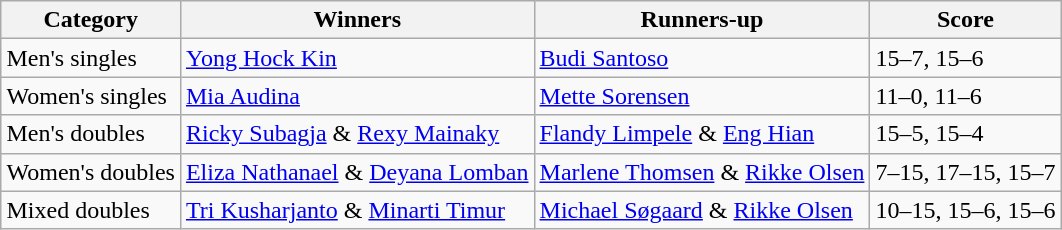<table class=wikitable style="margin:auto;">
<tr>
<th>Category</th>
<th>Winners</th>
<th>Runners-up</th>
<th>Score</th>
</tr>
<tr>
<td>Men's singles</td>
<td> <a href='#'>Yong Hock Kin</a></td>
<td> <a href='#'>Budi Santoso</a></td>
<td>15–7, 15–6</td>
</tr>
<tr>
<td>Women's singles</td>
<td> <a href='#'>Mia Audina</a></td>
<td> <a href='#'>Mette Sorensen</a></td>
<td>11–0, 11–6</td>
</tr>
<tr>
<td>Men's doubles</td>
<td> <a href='#'>Ricky Subagja</a> & <a href='#'>Rexy Mainaky</a></td>
<td> <a href='#'>Flandy Limpele</a> & <a href='#'>Eng Hian</a></td>
<td>15–5, 15–4</td>
</tr>
<tr>
<td>Women's doubles</td>
<td> <a href='#'>Eliza Nathanael</a> & <a href='#'>Deyana Lomban</a></td>
<td> <a href='#'>Marlene Thomsen</a> & <a href='#'>Rikke Olsen</a></td>
<td>7–15, 17–15, 15–7</td>
</tr>
<tr>
<td>Mixed doubles</td>
<td> <a href='#'>Tri Kusharjanto</a> & <a href='#'>Minarti Timur</a></td>
<td> <a href='#'>Michael Søgaard</a> & <a href='#'>Rikke Olsen</a></td>
<td>10–15, 15–6, 15–6</td>
</tr>
</table>
